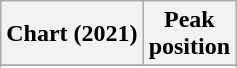<table class="wikitable sortable plainrowheaders" style="text-align:center;">
<tr>
<th scope=col>Chart (2021)</th>
<th scope=col>Peak<br>position</th>
</tr>
<tr>
</tr>
<tr>
</tr>
<tr>
</tr>
<tr>
</tr>
<tr>
</tr>
<tr>
</tr>
<tr>
</tr>
<tr>
</tr>
<tr>
</tr>
<tr>
</tr>
<tr>
</tr>
<tr>
</tr>
</table>
